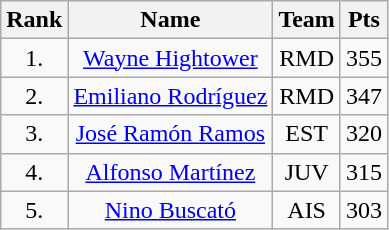<table class="wikitable" style="text-align: center;">
<tr>
<th>Rank</th>
<th>Name</th>
<th>Team</th>
<th>Pts</th>
</tr>
<tr>
<td>1.</td>
<td><a href='#'>Wayne Hightower</a></td>
<td>RMD</td>
<td>355</td>
</tr>
<tr>
<td>2.</td>
<td><a href='#'>Emiliano Rodríguez</a></td>
<td>RMD</td>
<td>347</td>
</tr>
<tr>
<td>3.</td>
<td><a href='#'>José Ramón Ramos</a></td>
<td>EST</td>
<td>320</td>
</tr>
<tr>
<td>4.</td>
<td><a href='#'>Alfonso Martínez</a></td>
<td>JUV</td>
<td>315</td>
</tr>
<tr>
<td>5.</td>
<td><a href='#'>Nino Buscató</a></td>
<td>AIS</td>
<td>303</td>
</tr>
</table>
